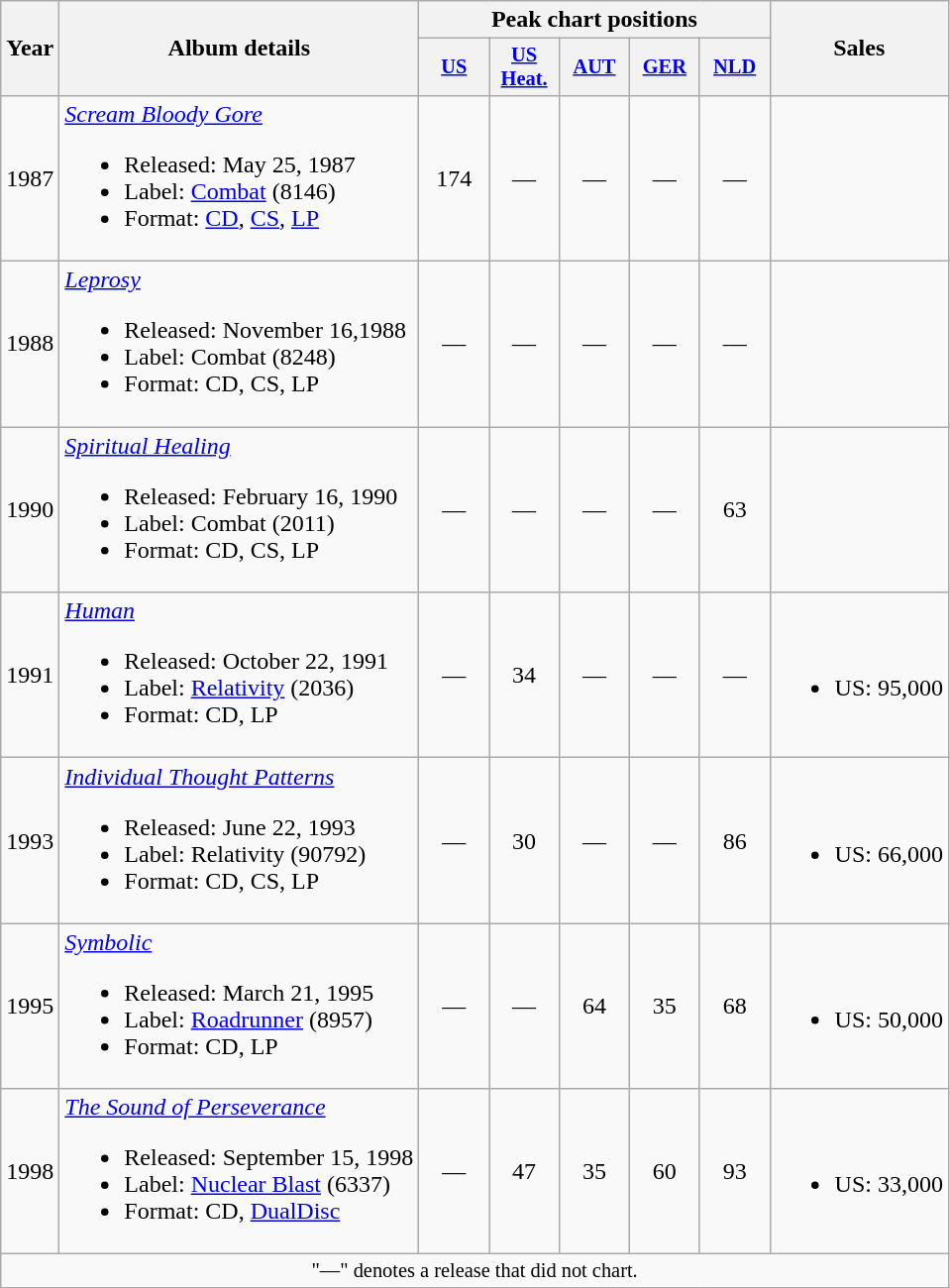<table class="wikitable">
<tr>
<th rowspan="2">Year</th>
<th rowspan="2">Album details</th>
<th colspan="5">Peak chart positions</th>
<th rowspan="2">Sales</th>
</tr>
<tr>
<th style="width:3em;font-size:85%;"><a href='#'>US</a><br></th>
<th style="width:3em;font-size:85%;"><a href='#'>US<br>Heat.</a><br></th>
<th style="width:3em;font-size:85%;"><a href='#'>AUT</a><br></th>
<th style="width:3em;font-size:85%;"><a href='#'>GER</a><br></th>
<th style="width:3em;font-size:85%;"><a href='#'>NLD</a><br></th>
</tr>
<tr>
<td>1987</td>
<td style="text-align:left;"><em><a href='#'>Scream Bloody Gore</a></em><br><ul><li>Released: May 25, 1987</li><li>Label: <a href='#'>Combat</a> (8146)</li><li>Format: <a href='#'>CD</a>, <a href='#'>CS</a>, <a href='#'>LP</a></li></ul></td>
<td style="text-align:center;">174</td>
<td style="text-align:center;">—</td>
<td style="text-align:center;">—</td>
<td style="text-align:center;">—</td>
<td style="text-align:center;">—</td>
<td></td>
</tr>
<tr>
<td>1988</td>
<td style="text-align:left;"><em><a href='#'>Leprosy</a></em><br><ul><li>Released: November 16,1988</li><li>Label: Combat (8248)</li><li>Format: CD, CS, LP</li></ul></td>
<td style="text-align:center;">—</td>
<td style="text-align:center;">—</td>
<td style="text-align:center;">—</td>
<td style="text-align:center;">—</td>
<td style="text-align:center;">—</td>
<td></td>
</tr>
<tr>
<td>1990</td>
<td style="text-align:left;"><em><a href='#'>Spiritual Healing</a></em><br><ul><li>Released: February 16, 1990</li><li>Label: Combat (2011)</li><li>Format: CD, CS, LP</li></ul></td>
<td style="text-align:center;">—</td>
<td style="text-align:center;">—</td>
<td style="text-align:center;">—</td>
<td style="text-align:center;">—</td>
<td style="text-align:center;">63</td>
<td></td>
</tr>
<tr>
<td>1991</td>
<td style="text-align:left;"><em><a href='#'>Human</a></em><br><ul><li>Released: October 22, 1991</li><li>Label: <a href='#'>Relativity</a> (2036)</li><li>Format: CD, LP</li></ul></td>
<td style="text-align:center;">—</td>
<td style="text-align:center;">34</td>
<td style="text-align:center;">—</td>
<td style="text-align:center;">—</td>
<td style="text-align:center;">—</td>
<td><br><ul><li>US: 95,000</li></ul></td>
</tr>
<tr>
<td>1993</td>
<td style="text-align:left;"><em><a href='#'>Individual Thought Patterns</a></em><br><ul><li>Released: June 22, 1993</li><li>Label: Relativity (90792)</li><li>Format: CD, CS, LP</li></ul></td>
<td style="text-align:center;">—</td>
<td style="text-align:center;">30</td>
<td style="text-align:center;">—</td>
<td style="text-align:center;">—</td>
<td style="text-align:center;">86</td>
<td><br><ul><li>US: 66,000</li></ul></td>
</tr>
<tr>
<td>1995</td>
<td style="text-align:left;"><em><a href='#'>Symbolic</a></em><br><ul><li>Released: March 21, 1995</li><li>Label: <a href='#'>Roadrunner</a> (8957)</li><li>Format: CD, LP</li></ul></td>
<td style="text-align:center;">—</td>
<td style="text-align:center;">—</td>
<td style="text-align:center;">64</td>
<td style="text-align:center;">35</td>
<td style="text-align:center;">68</td>
<td><br><ul><li>US: 50,000</li></ul></td>
</tr>
<tr>
<td>1998</td>
<td style="text-align:left;"><em><a href='#'>The Sound of Perseverance</a></em><br><ul><li>Released: September 15, 1998</li><li>Label: <a href='#'>Nuclear Blast</a> (6337)</li><li>Format: CD, <a href='#'>DualDisc</a></li></ul></td>
<td style="text-align:center;">—</td>
<td style="text-align:center;">47</td>
<td style="text-align:center;">35</td>
<td style="text-align:center;">60</td>
<td style="text-align:center;">93</td>
<td><br><ul><li>US: 33,000</li></ul></td>
</tr>
<tr>
<td colspan="8" style="text-align:center; font-size:85%">"—" denotes a release that did not chart.</td>
</tr>
</table>
